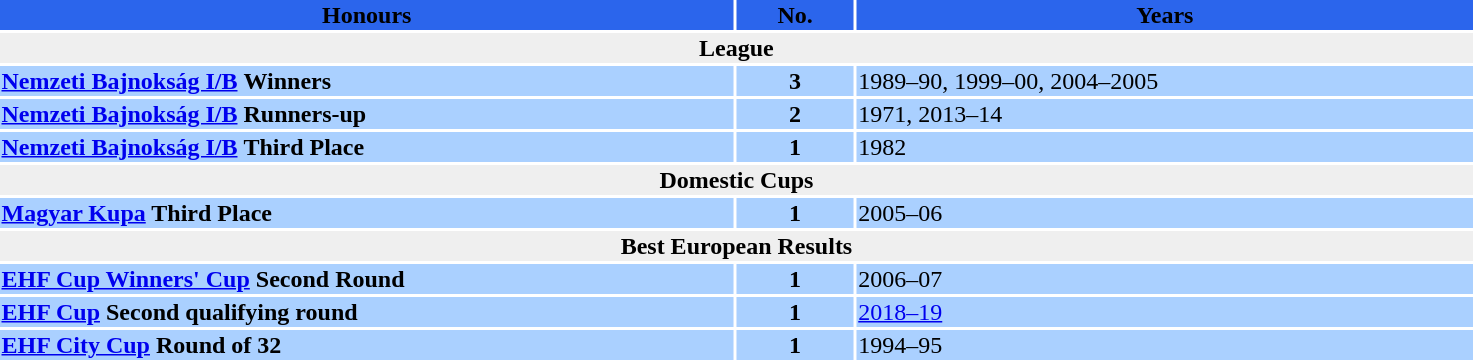<table style="width:78%;">
<tr style="background:#2B65EC;">
<th width=50%><span>  <strong>Honours</strong></span></th>
<th width=8%><span>   <strong>No.</strong></span></th>
<th !width=20%><span> <strong>Years</strong></span></th>
</tr>
<tr>
<th colspan="3" style="background:#efefef;"><strong>League</strong></th>
</tr>
<tr style="background:#aad0ff;">
<td><strong><a href='#'>Nemzeti Bajnokság I/B</a></strong> <strong>Winners</strong></td>
<td align=center><strong>3</strong></td>
<td>1989–90, 1999–00, 2004–2005</td>
</tr>
<tr style="background:#aad0ff;">
<td><strong><a href='#'>Nemzeti Bajnokság I/B</a></strong> <strong>Runners-up</strong></td>
<td align=center><strong>2</strong></td>
<td>1971, 2013–14</td>
</tr>
<tr style="background:#aad0ff;">
<td><strong><a href='#'>Nemzeti Bajnokság I/B</a></strong> <strong>Third Place</strong></td>
<td align=center><strong>1</strong></td>
<td>1982</td>
</tr>
<tr style="background:#aad0ff;">
<th colspan="3" style="background:#efefef;"><strong>Domestic Cups</strong></th>
</tr>
<tr style="background:#aad0ff;">
<td><strong><a href='#'>Magyar Kupa</a> Third Place</strong></td>
<td align=center><strong>1</strong></td>
<td>2005–06</td>
</tr>
<tr style="background:#aad0ff;">
<th colspan="3" style="background:#efefef;"><strong>Best European Results</strong></th>
</tr>
<tr style="background:#aad0ff;">
<td><strong><a href='#'>EHF Cup Winners' Cup</a> Second Round</strong></td>
<td align=center><strong>1</strong></td>
<td>2006–07</td>
</tr>
<tr style="background:#aad0ff;">
<td><strong><a href='#'>EHF Cup</a> Second qualifying round</strong></td>
<td align=center><strong>1</strong></td>
<td><a href='#'>2018–19</a></td>
</tr>
<tr style="background:#aad0ff;">
<td><strong><a href='#'>EHF City Cup</a> Round of 32</strong></td>
<td align=center><strong>1</strong></td>
<td>1994–95</td>
</tr>
<tr style="background:#aad0ff;">
</tr>
</table>
